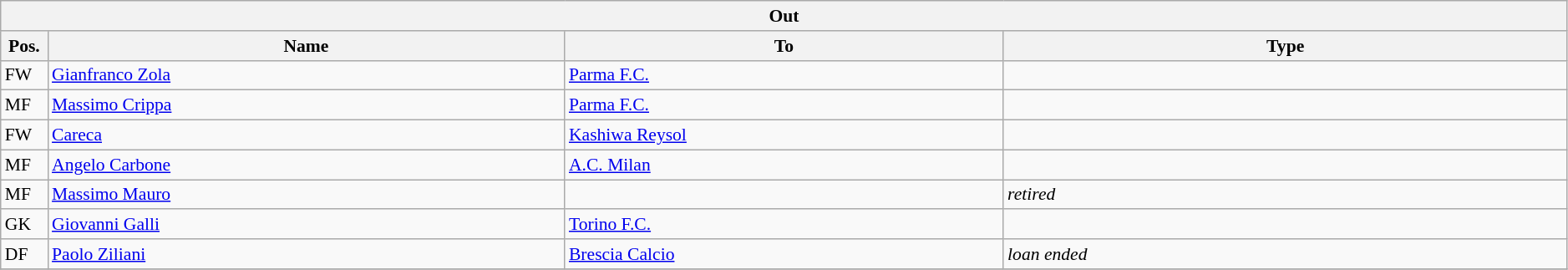<table class="wikitable" style="font-size:90%;width:99%;">
<tr>
<th colspan="4">Out</th>
</tr>
<tr>
<th width=3%>Pos.</th>
<th width=33%>Name</th>
<th width=28%>To</th>
<th width=36%>Type</th>
</tr>
<tr>
<td>FW</td>
<td><a href='#'>Gianfranco Zola</a></td>
<td><a href='#'>Parma F.C.</a></td>
<td></td>
</tr>
<tr>
<td>MF</td>
<td><a href='#'>Massimo Crippa</a></td>
<td><a href='#'>Parma F.C.</a></td>
<td></td>
</tr>
<tr>
<td>FW</td>
<td><a href='#'>Careca</a></td>
<td><a href='#'>Kashiwa Reysol</a></td>
<td></td>
</tr>
<tr>
<td>MF</td>
<td><a href='#'>Angelo Carbone</a></td>
<td><a href='#'>A.C. Milan</a></td>
<td></td>
</tr>
<tr>
<td>MF</td>
<td><a href='#'>Massimo Mauro</a></td>
<td></td>
<td><em>retired</em></td>
</tr>
<tr>
<td>GK</td>
<td><a href='#'>Giovanni Galli</a></td>
<td><a href='#'>Torino F.C.</a></td>
<td></td>
</tr>
<tr>
<td>DF</td>
<td><a href='#'>Paolo Ziliani</a></td>
<td><a href='#'>Brescia Calcio</a></td>
<td><em>loan ended</em></td>
</tr>
<tr>
</tr>
</table>
